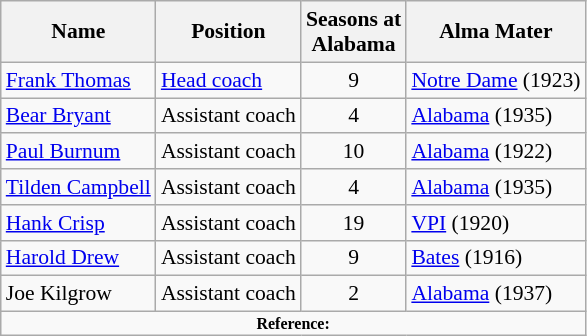<table class="wikitable" border="1" style="font-size:90%;">
<tr>
<th>Name</th>
<th>Position</th>
<th>Seasons at<br>Alabama</th>
<th>Alma Mater</th>
</tr>
<tr>
<td><a href='#'>Frank Thomas</a></td>
<td><a href='#'>Head coach</a></td>
<td align=center>9</td>
<td><a href='#'>Notre Dame</a> (1923)</td>
</tr>
<tr>
<td><a href='#'>Bear Bryant</a></td>
<td>Assistant coach</td>
<td align=center>4</td>
<td><a href='#'>Alabama</a> (1935)</td>
</tr>
<tr>
<td><a href='#'>Paul Burnum</a></td>
<td>Assistant coach</td>
<td align=center>10</td>
<td><a href='#'>Alabama</a> (1922)</td>
</tr>
<tr>
<td><a href='#'>Tilden Campbell</a></td>
<td>Assistant coach</td>
<td align=center>4</td>
<td><a href='#'>Alabama</a> (1935)</td>
</tr>
<tr>
<td><a href='#'>Hank Crisp</a></td>
<td>Assistant coach</td>
<td align=center>19</td>
<td><a href='#'>VPI</a> (1920)</td>
</tr>
<tr>
<td><a href='#'>Harold Drew</a></td>
<td>Assistant coach</td>
<td align=center>9</td>
<td><a href='#'>Bates</a> (1916)</td>
</tr>
<tr>
<td>Joe Kilgrow</td>
<td>Assistant coach</td>
<td align=center>2</td>
<td><a href='#'>Alabama</a> (1937)</td>
</tr>
<tr>
<td colspan="4" style="font-size: 8pt" align="center"><strong>Reference:</strong></td>
</tr>
</table>
